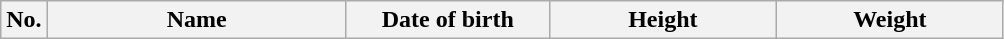<table class=wikitable sortable style=text-align:center;>
<tr>
<th>No.</th>
<th style=width:12em>Name</th>
<th style=width:8em>Date of birth</th>
<th style=width:9em>Height</th>
<th style=width:9em>Weight</th>
</tr>
</table>
